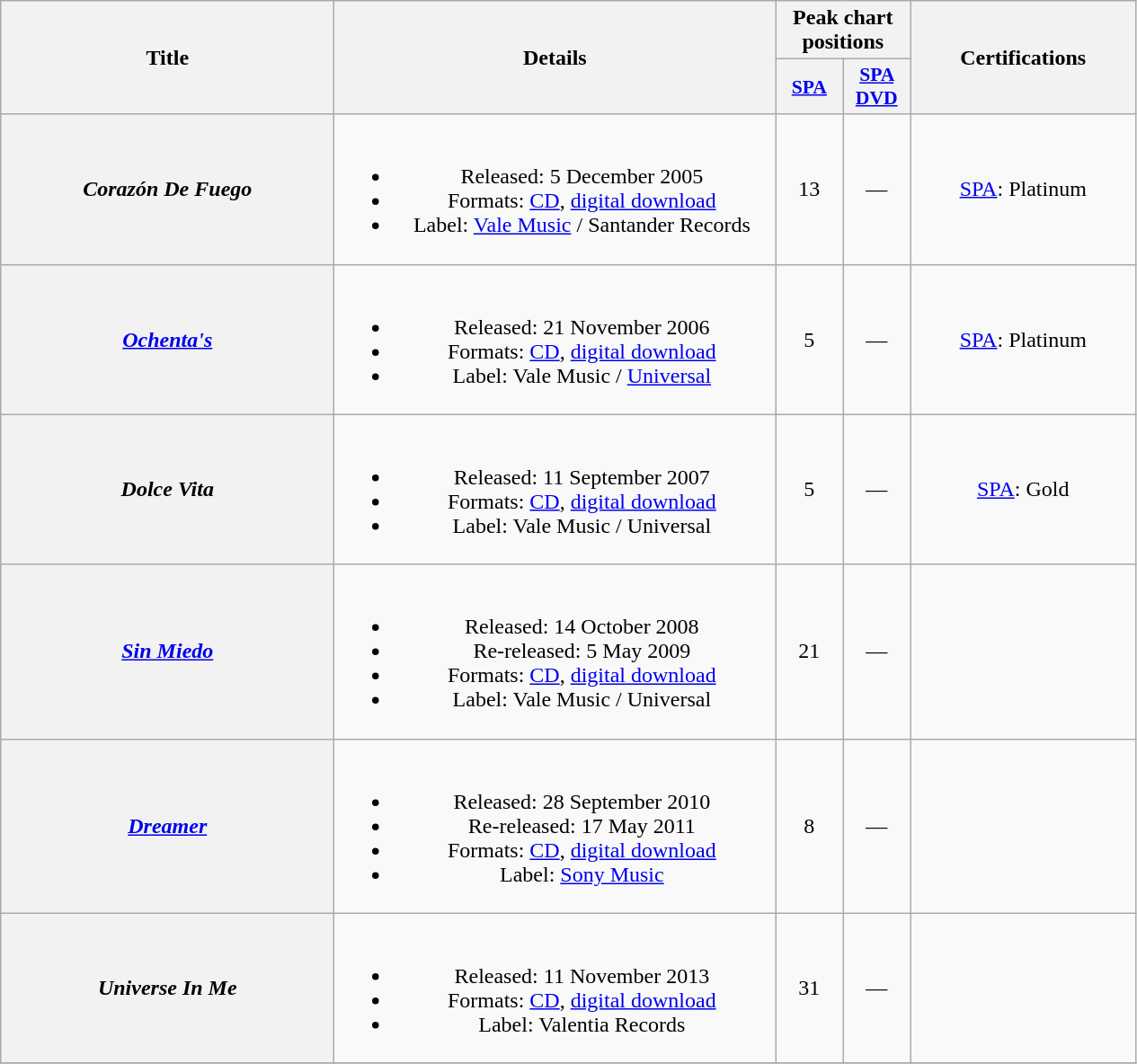<table class="wikitable plainrowheaders" style="text-align:center;">
<tr>
<th scope="col" rowspan="2" style="width:15em;">Title</th>
<th scope="col" rowspan="2" style="width:20em;">Details</th>
<th scope="col" colspan="2">Peak chart positions</th>
<th scope="col" rowspan="2" style="width:10em;">Certifications</th>
</tr>
<tr>
<th scope="col" style="width:3em;font-size:90%;"><a href='#'>SPA</a></th>
<th scope="col" style="width:3em;font-size:90%;"><a href='#'>SPA</a> <a href='#'>DVD</a></th>
</tr>
<tr>
<th scope="row"><em>Corazón De Fuego</em></th>
<td><br><ul><li>Released: 5 December 2005</li><li>Formats: <a href='#'>CD</a>, <a href='#'>digital download</a></li><li>Label: <a href='#'>Vale Music</a> / Santander Records</li></ul></td>
<td>13</td>
<td>—</td>
<td><a href='#'>SPA</a>: Platinum</td>
</tr>
<tr>
<th scope="row"><em><a href='#'>Ochenta's</a></em></th>
<td><br><ul><li>Released: 21 November 2006</li><li>Formats: <a href='#'>CD</a>, <a href='#'>digital download</a></li><li>Label: Vale Music / <a href='#'>Universal</a></li></ul></td>
<td>5</td>
<td>—</td>
<td><a href='#'>SPA</a>: Platinum</td>
</tr>
<tr>
<th scope="row"><em>Dolce Vita</em></th>
<td><br><ul><li>Released: 11 September 2007</li><li>Formats: <a href='#'>CD</a>, <a href='#'>digital download</a></li><li>Label: Vale Music / Universal</li></ul></td>
<td>5</td>
<td>—</td>
<td><a href='#'>SPA</a>: Gold</td>
</tr>
<tr>
<th scope="row"><em><a href='#'>Sin Miedo</a></em></th>
<td><br><ul><li>Released: 14 October 2008</li><li>Re-released: 5 May 2009</li><li>Formats: <a href='#'>CD</a>, <a href='#'>digital download</a></li><li>Label: Vale Music / Universal</li></ul></td>
<td>21</td>
<td>—</td>
<td></td>
</tr>
<tr>
<th scope="row"><em><a href='#'>Dreamer</a></em></th>
<td><br><ul><li>Released: 28 September 2010</li><li>Re-released: 17 May 2011</li><li>Formats: <a href='#'>CD</a>, <a href='#'>digital download</a></li><li>Label: <a href='#'>Sony Music</a></li></ul></td>
<td>8</td>
<td>—</td>
<td></td>
</tr>
<tr>
<th scope="row"><em>Universe In Me</em></th>
<td><br><ul><li>Released: 11 November 2013</li><li>Formats: <a href='#'>CD</a>, <a href='#'>digital download</a></li><li>Label: Valentia Records</li></ul></td>
<td>31</td>
<td>—</td>
<td></td>
</tr>
<tr>
</tr>
</table>
